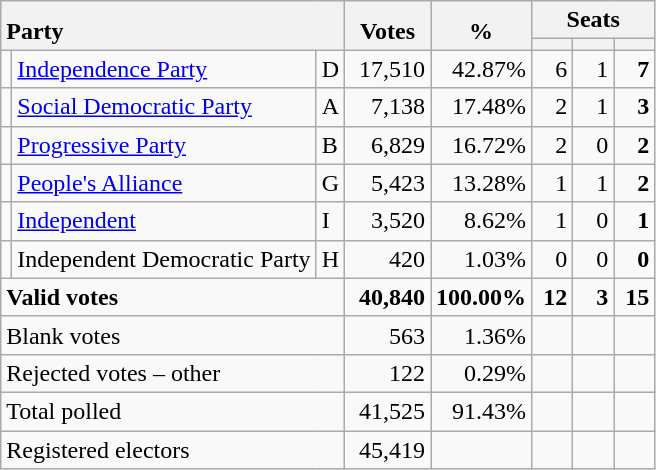<table class="wikitable" border="1" style="text-align:right;">
<tr>
<th style="text-align:left;" valign=bottom rowspan=2 colspan=3>Party</th>
<th align=center valign=bottom rowspan=2 width="50">Votes</th>
<th align=center valign=bottom rowspan=2 width="50">%</th>
<th colspan=3>Seats</th>
</tr>
<tr>
<th align=center valign=bottom width="20"><small></small></th>
<th align=center valign=bottom width="20"><small><a href='#'></a></small></th>
<th align=center valign=bottom width="20"><small></small></th>
</tr>
<tr>
<td></td>
<td align=left><a href='#'>Independence Party</a></td>
<td align=left>D</td>
<td>17,510</td>
<td>42.87%</td>
<td>6</td>
<td>1</td>
<td><strong>7</strong></td>
</tr>
<tr>
<td></td>
<td align=left><a href='#'>Social Democratic Party</a></td>
<td align=left>A</td>
<td>7,138</td>
<td>17.48%</td>
<td>2</td>
<td>1</td>
<td><strong>3</strong></td>
</tr>
<tr>
<td></td>
<td align=left><a href='#'>Progressive Party</a></td>
<td align=left>B</td>
<td>6,829</td>
<td>16.72%</td>
<td>2</td>
<td>0</td>
<td><strong>2</strong></td>
</tr>
<tr>
<td></td>
<td align=left><a href='#'>People's Alliance</a></td>
<td align=left>G</td>
<td>5,423</td>
<td>13.28%</td>
<td>1</td>
<td>1</td>
<td><strong>2</strong></td>
</tr>
<tr>
<td></td>
<td align=left><a href='#'>Independent</a></td>
<td align=left>I</td>
<td>3,520</td>
<td>8.62%</td>
<td>1</td>
<td>0</td>
<td><strong>1</strong></td>
</tr>
<tr>
<td></td>
<td align=left>Independent Democratic Party</td>
<td align=left>H</td>
<td>420</td>
<td>1.03%</td>
<td>0</td>
<td>0</td>
<td><strong>0</strong></td>
</tr>
<tr style="font-weight:bold">
<td align=left colspan=3>Valid votes</td>
<td>40,840</td>
<td>100.00%</td>
<td>12</td>
<td>3</td>
<td>15</td>
</tr>
<tr>
<td align=left colspan=3>Blank votes</td>
<td>563</td>
<td>1.36%</td>
<td></td>
<td></td>
<td></td>
</tr>
<tr>
<td align=left colspan=3>Rejected votes – other</td>
<td>122</td>
<td>0.29%</td>
<td></td>
<td></td>
<td></td>
</tr>
<tr>
<td align=left colspan=3>Total polled</td>
<td>41,525</td>
<td>91.43%</td>
<td></td>
<td></td>
<td></td>
</tr>
<tr>
<td align=left colspan=3>Registered electors</td>
<td>45,419</td>
<td></td>
<td></td>
<td></td>
<td></td>
</tr>
</table>
